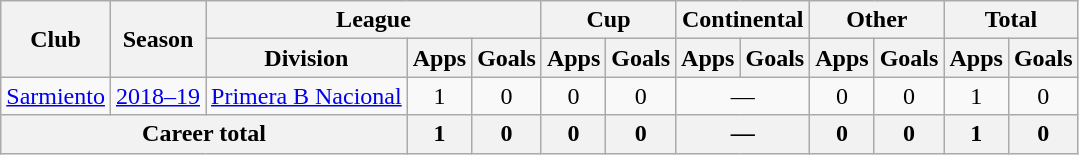<table class="wikitable" style="text-align:center">
<tr>
<th rowspan="2">Club</th>
<th rowspan="2">Season</th>
<th colspan="3">League</th>
<th colspan="2">Cup</th>
<th colspan="2">Continental</th>
<th colspan="2">Other</th>
<th colspan="2">Total</th>
</tr>
<tr>
<th>Division</th>
<th>Apps</th>
<th>Goals</th>
<th>Apps</th>
<th>Goals</th>
<th>Apps</th>
<th>Goals</th>
<th>Apps</th>
<th>Goals</th>
<th>Apps</th>
<th>Goals</th>
</tr>
<tr>
<td rowspan="1"><a href='#'>Sarmiento</a></td>
<td><a href='#'>2018–19</a></td>
<td rowspan="1"><a href='#'>Primera B Nacional</a></td>
<td>1</td>
<td>0</td>
<td>0</td>
<td>0</td>
<td colspan="2">—</td>
<td>0</td>
<td>0</td>
<td>1</td>
<td>0</td>
</tr>
<tr>
<th colspan="3">Career total</th>
<th>1</th>
<th>0</th>
<th>0</th>
<th>0</th>
<th colspan="2">—</th>
<th>0</th>
<th>0</th>
<th>1</th>
<th>0</th>
</tr>
</table>
